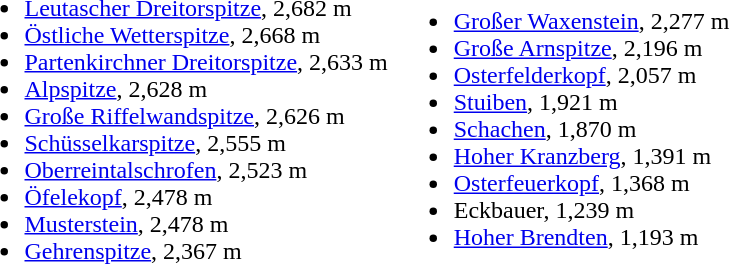<table>
<tr>
<td><br><ul><li><a href='#'>Leutascher Dreitorspitze</a>, 2,682 m</li><li><a href='#'>Östliche Wetterspitze</a>, 2,668 m</li><li><a href='#'>Partenkirchner Dreitorspitze</a>, 2,633 m</li><li><a href='#'>Alpspitze</a>, 2,628 m</li><li><a href='#'>Große Riffelwandspitze</a>, 2,626 m</li><li><a href='#'>Schüsselkarspitze</a>, 2,555 m</li><li><a href='#'>Oberreintalschrofen</a>, 2,523 m</li><li><a href='#'>Öfelekopf</a>, 2,478 m</li><li><a href='#'>Musterstein</a>, 2,478 m</li><li><a href='#'>Gehrenspitze</a>, 2,367 m</li></ul></td>
<td><br><ul><li><a href='#'>Großer Waxenstein</a>, 2,277 m</li><li><a href='#'>Große Arnspitze</a>, 2,196 m</li><li><a href='#'>Osterfelderkopf</a>, 2,057 m</li><li><a href='#'>Stuiben</a>, 1,921 m</li><li><a href='#'>Schachen</a>, 1,870 m</li><li><a href='#'>Hoher Kranzberg</a>, 1,391 m</li><li><a href='#'>Osterfeuerkopf</a>, 1,368 m</li><li>Eckbauer, 1,239 m</li><li><a href='#'>Hoher Brendten</a>, 1,193 m</li></ul></td>
</tr>
</table>
